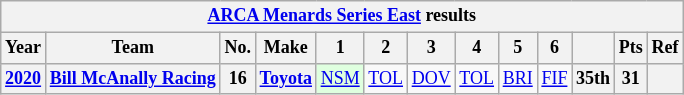<table class="wikitable" style="text-align:center; font-size:75%">
<tr>
<th colspan=31><a href='#'>ARCA Menards Series East</a> results</th>
</tr>
<tr>
<th>Year</th>
<th>Team</th>
<th>No.</th>
<th>Make</th>
<th>1</th>
<th>2</th>
<th>3</th>
<th>4</th>
<th>5</th>
<th>6</th>
<th></th>
<th>Pts</th>
<th>Ref</th>
</tr>
<tr>
<th><a href='#'>2020</a></th>
<th><a href='#'>Bill McAnally Racing</a></th>
<th>16</th>
<th><a href='#'>Toyota</a></th>
<td style="background:#DFFFDF;"><a href='#'>NSM</a><br></td>
<td><a href='#'>TOL</a></td>
<td><a href='#'>DOV</a></td>
<td><a href='#'>TOL</a></td>
<td><a href='#'>BRI</a></td>
<td><a href='#'>FIF</a></td>
<th>35th</th>
<th>31</th>
<th></th>
</tr>
</table>
